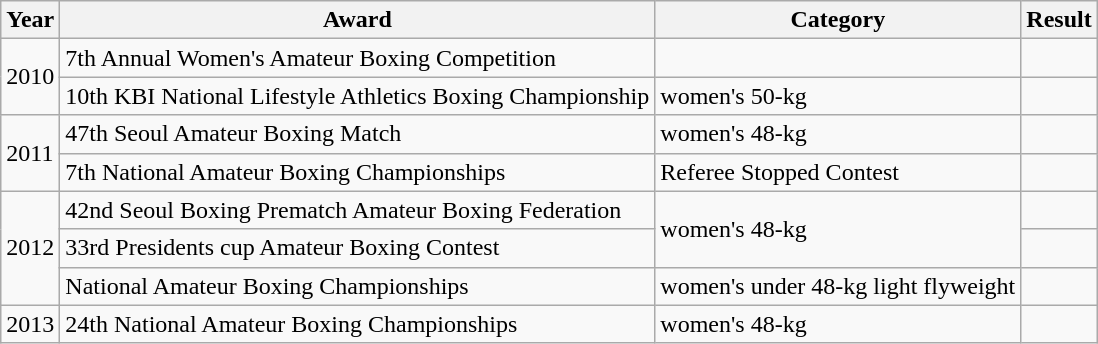<table class="wikitable sortable">
<tr>
<th scope="col">Year</th>
<th>Award</th>
<th scope="col">Category</th>
<th scope="col">Result</th>
</tr>
<tr>
<td rowspan="2">2010</td>
<td>7th Annual Women's Amateur Boxing Competition</td>
<td></td>
<td></td>
</tr>
<tr>
<td>10th KBI National Lifestyle Athletics Boxing Championship</td>
<td>women's 50-kg</td>
<td></td>
</tr>
<tr>
<td rowspan="2">2011</td>
<td>47th Seoul Amateur Boxing Match</td>
<td>women's 48-kg</td>
<td></td>
</tr>
<tr>
<td>7th National Amateur Boxing Championships</td>
<td>Referee Stopped Contest</td>
<td></td>
</tr>
<tr>
<td rowspan="3">2012</td>
<td>42nd Seoul Boxing Prematch Amateur Boxing Federation</td>
<td rowspan="2">women's 48-kg</td>
<td></td>
</tr>
<tr>
<td>33rd Presidents cup Amateur Boxing Contest</td>
<td></td>
</tr>
<tr>
<td>National Amateur Boxing Championships</td>
<td>women's under 48-kg light flyweight</td>
<td></td>
</tr>
<tr>
<td>2013</td>
<td>24th National Amateur Boxing Championships</td>
<td>women's 48-kg</td>
<td></td>
</tr>
</table>
